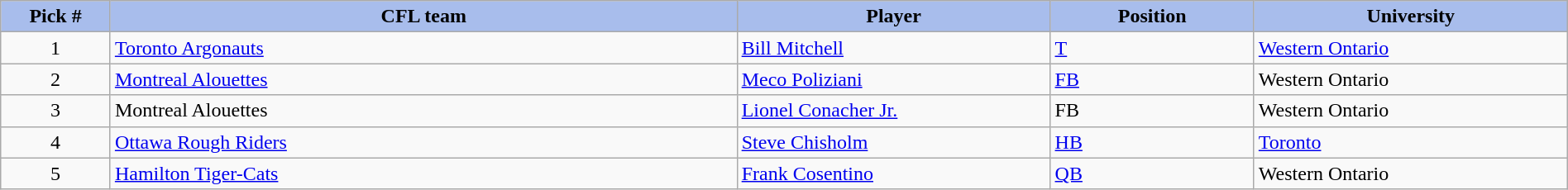<table class="wikitable" style="width: 100%">
<tr>
<th style="background:#A8BDEC;" width=7%>Pick #</th>
<th width=40% style="background:#A8BDEC;">CFL team</th>
<th width=20% style="background:#A8BDEC;">Player</th>
<th width=13% style="background:#A8BDEC;">Position</th>
<th width=20% style="background:#A8BDEC;">University</th>
</tr>
<tr>
<td align=center>1</td>
<td><a href='#'>Toronto Argonauts</a></td>
<td><a href='#'>Bill Mitchell</a></td>
<td><a href='#'>T</a></td>
<td><a href='#'>Western Ontario</a></td>
</tr>
<tr>
<td align=center>2</td>
<td><a href='#'>Montreal Alouettes</a></td>
<td><a href='#'>Meco Poliziani</a></td>
<td><a href='#'>FB</a></td>
<td>Western Ontario</td>
</tr>
<tr>
<td align=center>3</td>
<td>Montreal Alouettes</td>
<td><a href='#'>Lionel Conacher Jr.</a></td>
<td>FB</td>
<td>Western Ontario</td>
</tr>
<tr>
<td align=center>4</td>
<td><a href='#'>Ottawa Rough Riders</a></td>
<td><a href='#'>Steve Chisholm</a></td>
<td><a href='#'>HB</a></td>
<td><a href='#'>Toronto</a></td>
</tr>
<tr>
<td align=center>5</td>
<td><a href='#'>Hamilton Tiger-Cats</a></td>
<td><a href='#'>Frank Cosentino</a></td>
<td><a href='#'>QB</a></td>
<td>Western Ontario</td>
</tr>
</table>
